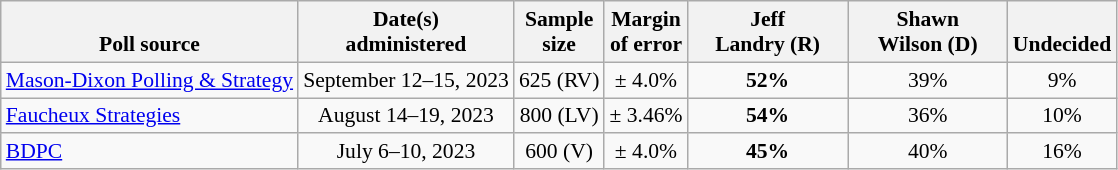<table class="wikitable" style="font-size:90%;text-align:center;">
<tr valign=bottom>
<th>Poll source</th>
<th>Date(s)<br>administered</th>
<th>Sample<br>size</th>
<th>Margin<br>of error</th>
<th style="width:100px;">Jeff<br>Landry (R)</th>
<th style="width:100px;">Shawn<br>Wilson (D)</th>
<th>Undecided</th>
</tr>
<tr>
<td style="text-align:left;"><a href='#'>Mason-Dixon Polling & Strategy</a></td>
<td>September 12–15, 2023</td>
<td>625 (RV)</td>
<td>± 4.0%</td>
<td><strong>52%</strong></td>
<td>39%</td>
<td>9%</td>
</tr>
<tr>
<td style="text-align:left;"><a href='#'>Faucheux Strategies</a></td>
<td>August 14–19, 2023</td>
<td>800 (LV)</td>
<td>± 3.46%</td>
<td><strong>54%</strong></td>
<td>36%</td>
<td>10%</td>
</tr>
<tr>
<td style="text-align:left;"><a href='#'>BDPC</a></td>
<td>July 6–10, 2023</td>
<td>600 (V)</td>
<td>± 4.0%</td>
<td><strong>45%</strong></td>
<td>40%</td>
<td>16%</td>
</tr>
</table>
